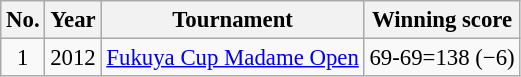<table class="wikitable" style="font-size:95%;">
<tr>
<th>No.</th>
<th>Year</th>
<th>Tournament</th>
<th>Winning score</th>
</tr>
<tr>
<td align=center>1</td>
<td align=right>2012</td>
<td><a href='#'>Fukuya Cup Madame Open</a></td>
<td align=right>69-69=138 (−6)</td>
</tr>
</table>
